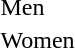<table>
<tr>
<td>Men<br></td>
<td></td>
<td></td>
<td></td>
</tr>
<tr>
<td>Women<br></td>
<td></td>
<td></td>
<td></td>
</tr>
</table>
